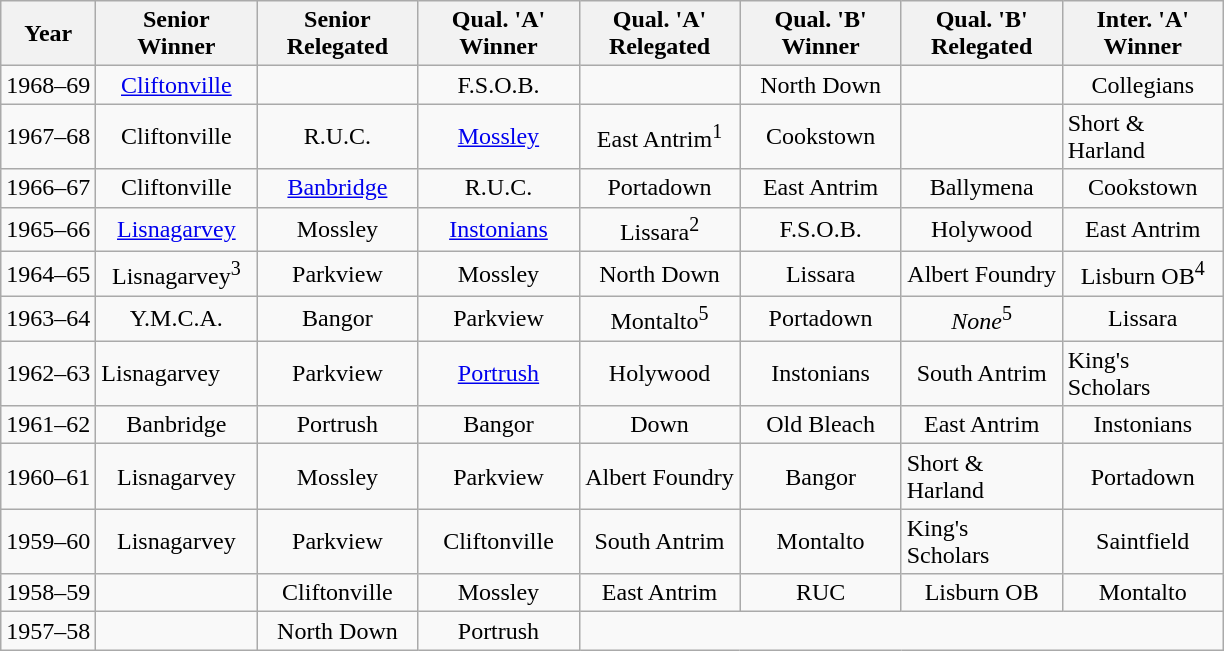<table class="wikitable">
<tr>
<th>Year</th>
<th width="100">Senior Winner</th>
<th width="100">Senior Relegated</th>
<th width="100">Qual. 'A' Winner</th>
<th width="100">Qual. 'A' Relegated</th>
<th width="100">Qual. 'B' Winner</th>
<th width="100">Qual. 'B' Relegated</th>
<th width="100">Inter. 'A' Winner</th>
</tr>
<tr>
<td>1968–69</td>
<td align="center"><a href='#'>Cliftonville</a></td>
<td></td>
<td align="center">F.S.O.B.</td>
<td></td>
<td align="center">North Down</td>
<td></td>
<td align="center">Collegians</td>
</tr>
<tr>
<td>1967–68</td>
<td align="center">Cliftonville</td>
<td align="center">R.U.C.</td>
<td align="center"><a href='#'>Mossley</a></td>
<td align="center">East Antrim<sup>1</sup></td>
<td align="center">Cookstown</td>
<td></td>
<td>Short & Harland</td>
</tr>
<tr>
<td>1966–67</td>
<td align="center">Cliftonville</td>
<td align="center"><a href='#'>Banbridge</a></td>
<td align="center">R.U.C.</td>
<td align="center">Portadown</td>
<td align="center">East Antrim</td>
<td align="center">Ballymena</td>
<td align="center">Cookstown</td>
</tr>
<tr>
<td>1965–66</td>
<td align="center"><a href='#'>Lisnagarvey</a></td>
<td align="center">Mossley</td>
<td align="center"><a href='#'>Instonians</a></td>
<td align="center">Lissara<sup>2</sup></td>
<td align="center">F.S.O.B.</td>
<td align="center">Holywood</td>
<td align="center">East Antrim</td>
</tr>
<tr>
<td>1964–65</td>
<td align="center">Lisnagarvey<sup>3</sup></td>
<td align="center">Parkview</td>
<td align="center">Mossley</td>
<td align="center">North Down</td>
<td align="center">Lissara</td>
<td align="center">Albert Foundry</td>
<td align="center">Lisburn OB<sup>4</sup></td>
</tr>
<tr>
<td>1963–64</td>
<td align="center">Y.M.C.A.</td>
<td align="center">Bangor</td>
<td align="center">Parkview</td>
<td align="center">Montalto<sup>5</sup></td>
<td align="center">Portadown</td>
<td align="center"><em>None</em><sup>5</sup></td>
<td align="center">Lissara</td>
</tr>
<tr>
<td>1962–63</td>
<td>Lisnagarvey</td>
<td align="center">Parkview</td>
<td align="center"><a href='#'>Portrush</a></td>
<td align="center">Holywood</td>
<td align="center">Instonians</td>
<td align="center">South Antrim</td>
<td>King's Scholars</td>
</tr>
<tr>
<td>1961–62</td>
<td align="center">Banbridge</td>
<td align="center">Portrush</td>
<td align="center">Bangor</td>
<td align="center">Down</td>
<td align="center">Old Bleach</td>
<td align="center">East Antrim</td>
<td align="center">Instonians</td>
</tr>
<tr>
<td>1960–61</td>
<td align="center">Lisnagarvey</td>
<td align="center">Mossley</td>
<td align="center">Parkview</td>
<td align="center">Albert Foundry</td>
<td align="center">Bangor</td>
<td>Short & Harland</td>
<td align="center">Portadown</td>
</tr>
<tr>
<td>1959–60</td>
<td align="center">Lisnagarvey</td>
<td align="center">Parkview</td>
<td align="center">Cliftonville</td>
<td align="center">South Antrim</td>
<td align="center">Montalto</td>
<td>King's Scholars</td>
<td align="center">Saintfield</td>
</tr>
<tr>
<td>1958–59</td>
<td></td>
<td align="center">Cliftonville</td>
<td align="center">Mossley</td>
<td align="center">East Antrim</td>
<td align="center">RUC</td>
<td align="center">Lisburn OB</td>
<td align="center">Montalto</td>
</tr>
<tr>
<td>1957–58</td>
<td></td>
<td align="center">North Down</td>
<td align="center">Portrush</td>
</tr>
</table>
